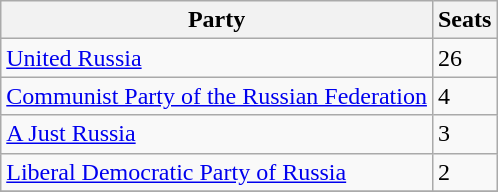<table class="wikitable">
<tr>
<th>Party</th>
<th>Seats</th>
</tr>
<tr>
<td><a href='#'>United Russia</a></td>
<td>26</td>
</tr>
<tr>
<td><a href='#'>Communist Party of the Russian Federation</a></td>
<td>4</td>
</tr>
<tr>
<td><a href='#'>A Just Russia</a></td>
<td>3</td>
</tr>
<tr>
<td><a href='#'>Liberal Democratic Party of Russia</a></td>
<td>2</td>
</tr>
<tr>
</tr>
</table>
